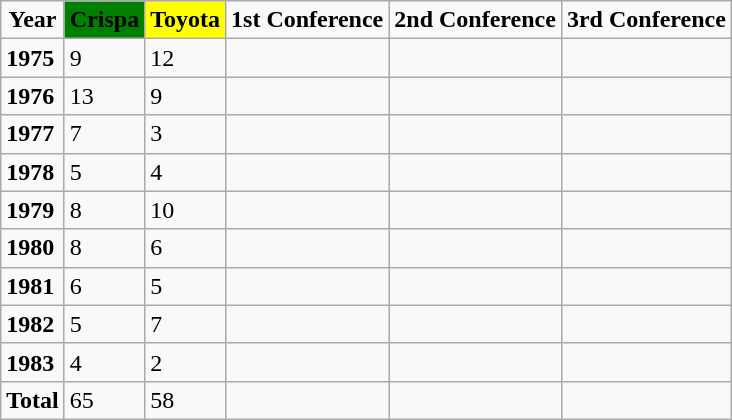<table class=wikitable sortable>
<tr align=center>
<td><strong>Year</strong></td>
<td bgcolor=green><span><strong>Crispa</strong></span></td>
<td bgcolor=yellow><span><strong>Toyota</strong></span></td>
<td><strong>1st Conference</strong></td>
<td><strong>2nd Conference</strong></td>
<td><strong>3rd Conference</strong></td>
</tr>
<tr>
<td><strong>1975</strong></td>
<td>9</td>
<td>12</td>
<td><br></td>
<td><br></td>
<td><br></td>
</tr>
<tr>
<td><strong>1976</strong></td>
<td>13</td>
<td>9</td>
<td><br></td>
<td><br></td>
<td><br></td>
</tr>
<tr>
<td><strong>1977</strong></td>
<td>7</td>
<td>3</td>
<td><br></td>
<td><br></td>
<td><br></td>
</tr>
<tr>
<td><strong>1978</strong></td>
<td>5</td>
<td>4</td>
<td><br></td>
<td><br></td>
<td><br></td>
</tr>
<tr>
<td><strong>1979</strong></td>
<td>8</td>
<td>10</td>
<td><br></td>
<td><br></td>
<td><br></td>
</tr>
<tr>
<td><strong>1980</strong></td>
<td>8</td>
<td>6</td>
<td><br></td>
<td><br></td>
<td><br></td>
</tr>
<tr>
<td><strong>1981</strong></td>
<td>6</td>
<td>5</td>
<td><br></td>
<td><br></td>
<td></td>
</tr>
<tr>
<td><strong>1982</strong></td>
<td>5</td>
<td>7</td>
<td><br></td>
<td><br></td>
<td><br></td>
</tr>
<tr>
<td><strong>1983</strong></td>
<td>4</td>
<td>2</td>
<td><br></td>
<td><br></td>
<td><br></td>
</tr>
<tr>
<td><strong>Total</strong></td>
<td>65</td>
<td>58</td>
<td></td>
<td></td>
<td></td>
</tr>
</table>
